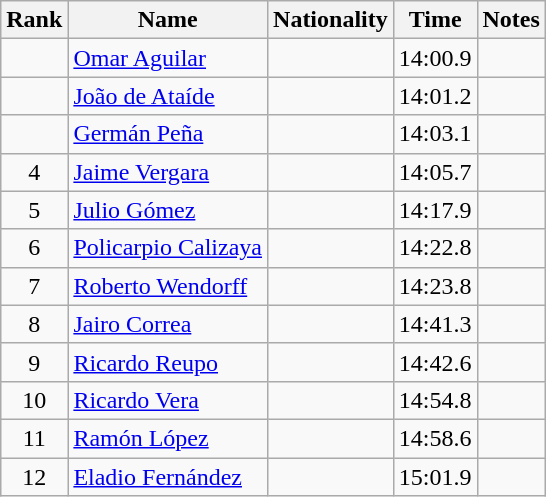<table class="wikitable sortable" style="text-align:center">
<tr>
<th>Rank</th>
<th>Name</th>
<th>Nationality</th>
<th>Time</th>
<th>Notes</th>
</tr>
<tr>
<td></td>
<td align=left><a href='#'>Omar Aguilar</a></td>
<td align=left></td>
<td>14:00.9</td>
<td></td>
</tr>
<tr>
<td></td>
<td align=left><a href='#'>João de Ataíde</a></td>
<td align=left></td>
<td>14:01.2</td>
<td></td>
</tr>
<tr>
<td></td>
<td align=left><a href='#'>Germán Peña</a></td>
<td align=left></td>
<td>14:03.1</td>
<td></td>
</tr>
<tr>
<td>4</td>
<td align=left><a href='#'>Jaime Vergara</a></td>
<td align=left></td>
<td>14:05.7</td>
<td></td>
</tr>
<tr>
<td>5</td>
<td align=left><a href='#'>Julio Gómez</a></td>
<td align=left></td>
<td>14:17.9</td>
<td></td>
</tr>
<tr>
<td>6</td>
<td align=left><a href='#'>Policarpio Calizaya</a></td>
<td align=left></td>
<td>14:22.8</td>
<td></td>
</tr>
<tr>
<td>7</td>
<td align=left><a href='#'>Roberto Wendorff</a></td>
<td align=left></td>
<td>14:23.8</td>
<td></td>
</tr>
<tr>
<td>8</td>
<td align=left><a href='#'>Jairo Correa</a></td>
<td align=left></td>
<td>14:41.3</td>
<td></td>
</tr>
<tr>
<td>9</td>
<td align=left><a href='#'>Ricardo Reupo</a></td>
<td align=left></td>
<td>14:42.6</td>
<td></td>
</tr>
<tr>
<td>10</td>
<td align=left><a href='#'>Ricardo Vera</a></td>
<td align=left></td>
<td>14:54.8</td>
<td></td>
</tr>
<tr>
<td>11</td>
<td align=left><a href='#'>Ramón López</a></td>
<td align=left></td>
<td>14:58.6</td>
<td></td>
</tr>
<tr>
<td>12</td>
<td align=left><a href='#'>Eladio Fernández</a></td>
<td align=left></td>
<td>15:01.9</td>
<td></td>
</tr>
</table>
